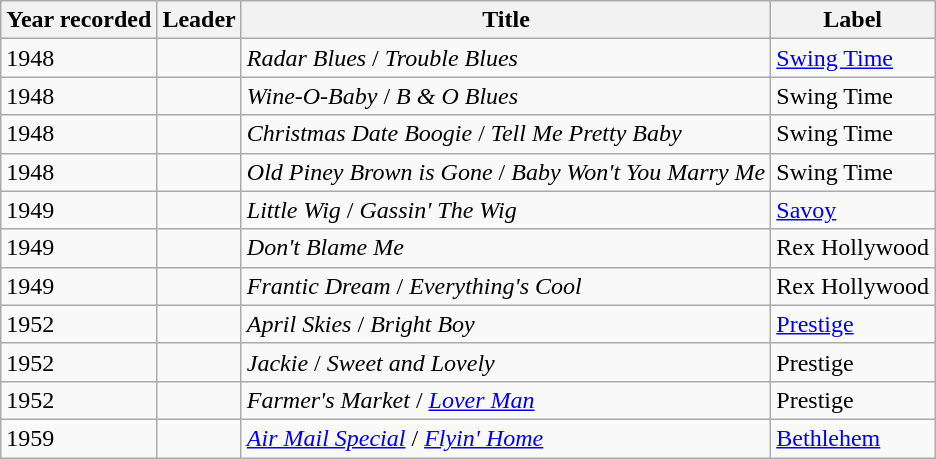<table class="wikitable sortable">
<tr>
<th>Year recorded</th>
<th>Leader</th>
<th>Title</th>
<th>Label</th>
</tr>
<tr>
<td>1948</td>
<td></td>
<td><em>Radar Blues</em> / <em>Trouble Blues</em></td>
<td><a href='#'>Swing Time</a></td>
</tr>
<tr>
<td>1948</td>
<td></td>
<td><em>Wine-O-Baby</em> / <em>B & O Blues</em></td>
<td>Swing Time</td>
</tr>
<tr>
<td>1948</td>
<td></td>
<td><em>Christmas Date Boogie</em> / <em>Tell Me Pretty Baby</em></td>
<td>Swing Time</td>
</tr>
<tr>
<td>1948</td>
<td></td>
<td><em>Old Piney Brown is Gone</em> / <em>Baby Won't You Marry Me</em></td>
<td>Swing Time</td>
</tr>
<tr>
<td>1949</td>
<td></td>
<td><em>Little Wig</em> / <em>Gassin' The Wig</em></td>
<td><a href='#'>Savoy</a></td>
</tr>
<tr>
<td>1949</td>
<td></td>
<td><em>Don't Blame Me</em></td>
<td>Rex Hollywood</td>
</tr>
<tr>
<td>1949</td>
<td></td>
<td><em>Frantic Dream</em> / <em>Everything's Cool</em></td>
<td>Rex Hollywood</td>
</tr>
<tr>
<td>1952</td>
<td></td>
<td><em>April Skies</em> / <em>Bright Boy</em></td>
<td><a href='#'>Prestige</a></td>
</tr>
<tr>
<td>1952</td>
<td></td>
<td><em>Jackie</em> / <em>Sweet and Lovely</em></td>
<td>Prestige</td>
</tr>
<tr>
<td>1952</td>
<td></td>
<td><em>Farmer's Market</em> / <em><a href='#'>Lover Man</a></em></td>
<td>Prestige</td>
</tr>
<tr>
<td>1959</td>
<td></td>
<td><em><a href='#'>Air Mail Special</a></em> / <em><a href='#'>Flyin' Home</a></em></td>
<td><a href='#'>Bethlehem</a></td>
</tr>
</table>
